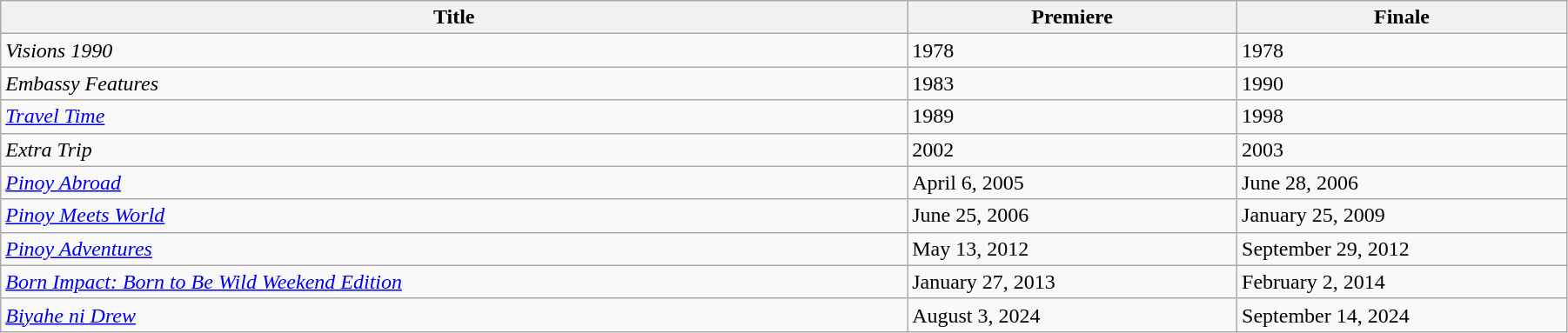<table class="wikitable sortable" width="95%">
<tr>
<th style="width:55%;">Title</th>
<th style="width:20%;">Premiere</th>
<th style="width:20%;">Finale</th>
</tr>
<tr>
<td><em>Visions 1990</em></td>
<td>1978</td>
<td>1978</td>
</tr>
<tr>
<td><em>Embassy Features</em></td>
<td>1983</td>
<td>1990</td>
</tr>
<tr>
<td><em><a href='#'>Travel Time</a></em></td>
<td>1989</td>
<td>1998</td>
</tr>
<tr>
<td><em>Extra Trip</em></td>
<td>2002</td>
<td>2003</td>
</tr>
<tr>
<td><em><a href='#'>Pinoy Abroad</a></em></td>
<td>April 6, 2005</td>
<td>June 28, 2006</td>
</tr>
<tr>
<td><em><a href='#'>Pinoy Meets World</a></em></td>
<td>June 25, 2006</td>
<td>January 25, 2009</td>
</tr>
<tr>
<td><em><a href='#'>Pinoy Adventures</a></em></td>
<td>May 13, 2012</td>
<td>September 29, 2012</td>
</tr>
<tr>
<td><em><a href='#'>Born Impact: Born to Be Wild Weekend Edition</a></em></td>
<td>January 27, 2013</td>
<td>February 2, 2014</td>
</tr>
<tr>
<td><em><a href='#'>Biyahe ni Drew</a></em></td>
<td>August 3, 2024</td>
<td>September 14, 2024</td>
</tr>
</table>
